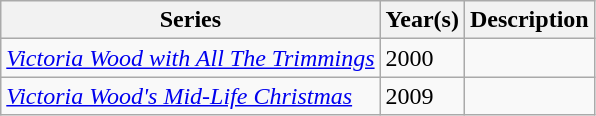<table class="wikitable sortable">
<tr>
<th>Series</th>
<th>Year(s)</th>
<th>Description</th>
</tr>
<tr>
<td><em><a href='#'>Victoria Wood with All The Trimmings</a></em></td>
<td>2000</td>
<td></td>
</tr>
<tr>
<td><em><a href='#'>Victoria Wood's Mid-Life Christmas</a></em></td>
<td>2009</td>
<td></td>
</tr>
</table>
